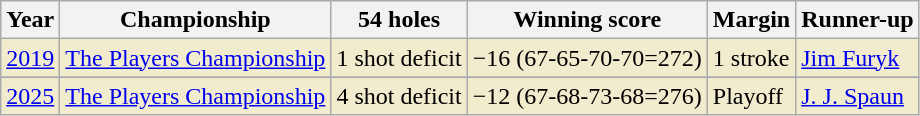<table class="wikitable">
<tr>
<th>Year</th>
<th>Championship</th>
<th>54 holes</th>
<th>Winning score</th>
<th>Margin</th>
<th>Runner-up</th>
</tr>
<tr style="background:#f2ecce;">
<td><a href='#'>2019</a></td>
<td><a href='#'>The Players Championship</a></td>
<td>1 shot deficit</td>
<td>−16 (67-65-70-70=272)</td>
<td>1 stroke</td>
<td> <a href='#'>Jim Furyk</a></td>
</tr>
<tr>
</tr>
<tr style="background:#f2ecce;">
<td><a href='#'>2025</a></td>
<td><a href='#'>The Players Championship</a></td>
<td>4 shot deficit</td>
<td>−12 (67-68-73-68=276)</td>
<td>Playoff</td>
<td> <a href='#'>J. J. Spaun</a></td>
</tr>
</table>
